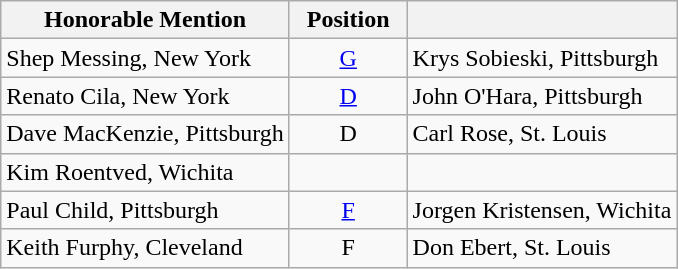<table class="wikitable">
<tr>
<th>Honorable Mention</th>
<th>  Position  </th>
<th></th>
</tr>
<tr>
<td>Shep Messing, New York</td>
<td align=center><a href='#'>G</a></td>
<td>Krys Sobieski, Pittsburgh</td>
</tr>
<tr>
<td>Renato Cila, New York</td>
<td align=center><a href='#'>D</a></td>
<td>John O'Hara, Pittsburgh</td>
</tr>
<tr>
<td>Dave MacKenzie, Pittsburgh</td>
<td align=center>D</td>
<td>Carl Rose, St. Louis</td>
</tr>
<tr>
<td>Kim Roentved, Wichita</td>
<td></td>
<td></td>
</tr>
<tr>
<td>Paul Child, Pittsburgh</td>
<td align=center><a href='#'>F</a></td>
<td>Jorgen Kristensen, Wichita</td>
</tr>
<tr>
<td>Keith Furphy, Cleveland</td>
<td align=center>F</td>
<td>Don Ebert, St. Louis</td>
</tr>
</table>
